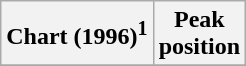<table class="wikitable plainrowheaders" style="text-align:center">
<tr>
<th>Chart (1996)<sup>1</sup></th>
<th>Peak<br>position</th>
</tr>
<tr>
</tr>
</table>
